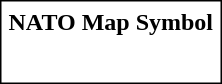<table style="border:1px solid black; background:white;float: right;text-align: center" cellpadding="3">
<tr>
<th>NATO Map Symbol</th>
</tr>
<tr>
<td><br></td>
</tr>
</table>
